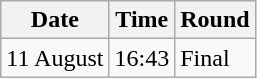<table class="wikitable">
<tr>
<th>Date</th>
<th>Time</th>
<th>Round</th>
</tr>
<tr>
<td>11 August</td>
<td>16:43</td>
<td>Final</td>
</tr>
</table>
